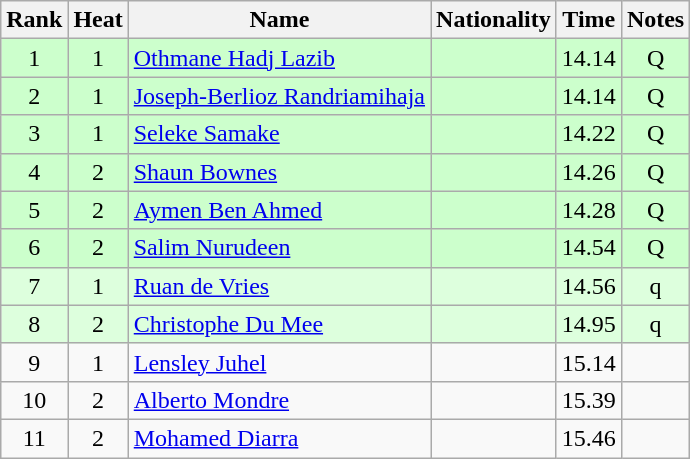<table class="wikitable sortable" style="text-align:center">
<tr>
<th>Rank</th>
<th>Heat</th>
<th>Name</th>
<th>Nationality</th>
<th>Time</th>
<th>Notes</th>
</tr>
<tr bgcolor=ccffcc>
<td>1</td>
<td>1</td>
<td align=left><a href='#'>Othmane Hadj Lazib</a></td>
<td align=left></td>
<td>14.14</td>
<td>Q</td>
</tr>
<tr bgcolor=ccffcc>
<td>2</td>
<td>1</td>
<td align=left><a href='#'>Joseph-Berlioz Randriamihaja</a></td>
<td align=left></td>
<td>14.14</td>
<td>Q</td>
</tr>
<tr bgcolor=ccffcc>
<td>3</td>
<td>1</td>
<td align=left><a href='#'>Seleke Samake</a></td>
<td align=left></td>
<td>14.22</td>
<td>Q</td>
</tr>
<tr bgcolor=ccffcc>
<td>4</td>
<td>2</td>
<td align=left><a href='#'>Shaun Bownes</a></td>
<td align=left></td>
<td>14.26</td>
<td>Q</td>
</tr>
<tr bgcolor=ccffcc>
<td>5</td>
<td>2</td>
<td align=left><a href='#'>Aymen Ben Ahmed</a></td>
<td align=left></td>
<td>14.28</td>
<td>Q</td>
</tr>
<tr bgcolor=ccffcc>
<td>6</td>
<td>2</td>
<td align=left><a href='#'>Salim Nurudeen</a></td>
<td align=left></td>
<td>14.54</td>
<td>Q</td>
</tr>
<tr bgcolor=ddffdd>
<td>7</td>
<td>1</td>
<td align=left><a href='#'>Ruan de Vries</a></td>
<td align=left></td>
<td>14.56</td>
<td>q</td>
</tr>
<tr bgcolor=ddffdd>
<td>8</td>
<td>2</td>
<td align=left><a href='#'>Christophe Du Mee</a></td>
<td align=left></td>
<td>14.95</td>
<td>q</td>
</tr>
<tr>
<td>9</td>
<td>1</td>
<td align=left><a href='#'>Lensley Juhel</a></td>
<td align=left></td>
<td>15.14</td>
<td></td>
</tr>
<tr>
<td>10</td>
<td>2</td>
<td align=left><a href='#'>Alberto Mondre</a></td>
<td align=left></td>
<td>15.39</td>
<td></td>
</tr>
<tr>
<td>11</td>
<td>2</td>
<td align=left><a href='#'>Mohamed Diarra</a></td>
<td align=left></td>
<td>15.46</td>
<td></td>
</tr>
</table>
